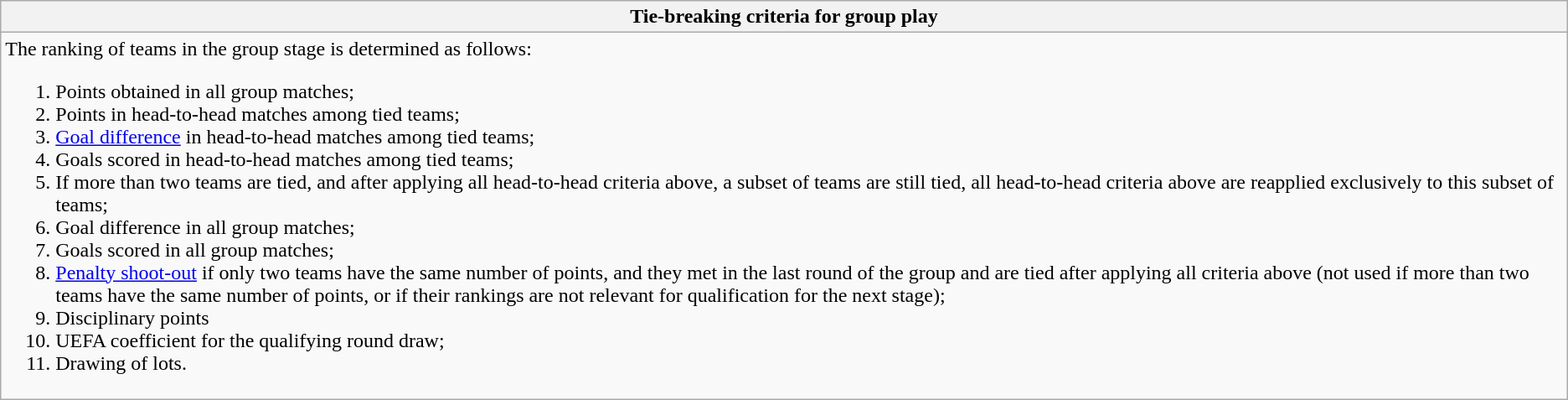<table class="wikitable collapsible collapsed">
<tr>
<th> Tie-breaking criteria for group play</th>
</tr>
<tr>
<td>The ranking of teams in the group stage is determined as follows:<br><ol><li>Points obtained in all group matches;</li><li>Points in head-to-head matches among tied teams;</li><li><a href='#'>Goal difference</a> in head-to-head matches among tied teams;</li><li>Goals scored in head-to-head matches among tied teams;</li><li>If more than two teams are tied, and after applying all head-to-head criteria above, a subset of teams are still tied, all head-to-head criteria above are reapplied exclusively to this subset of teams;</li><li>Goal difference in all group matches;</li><li>Goals scored in all group matches;</li><li><a href='#'>Penalty shoot-out</a> if only two teams have the same number of points, and they met in the last round of the group and are tied after applying all criteria above (not used if more than two teams have the same number of points, or if their rankings are not relevant for qualification for the next stage);</li><li>Disciplinary points </li><li>UEFA coefficient for the qualifying round draw;</li><li>Drawing of lots.</li></ol></td>
</tr>
</table>
